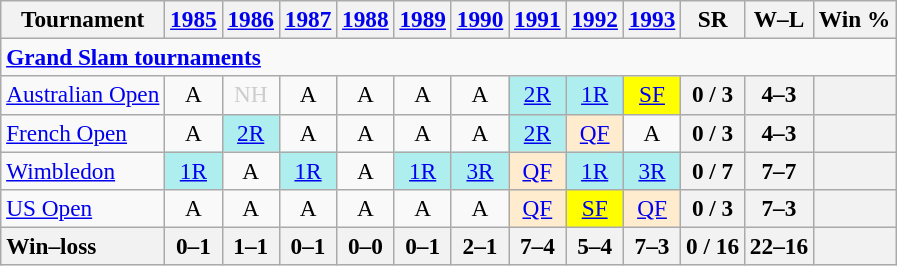<table class=wikitable style=text-align:center;font-size:97%>
<tr>
<th>Tournament</th>
<th><a href='#'>1985</a></th>
<th><a href='#'>1986</a></th>
<th><a href='#'>1987</a></th>
<th><a href='#'>1988</a></th>
<th><a href='#'>1989</a></th>
<th><a href='#'>1990</a></th>
<th><a href='#'>1991</a></th>
<th><a href='#'>1992</a></th>
<th><a href='#'>1993</a></th>
<th>SR</th>
<th>W–L</th>
<th>Win %</th>
</tr>
<tr>
<td colspan=23 align=left><strong><a href='#'>Grand Slam tournaments</a></strong></td>
</tr>
<tr>
<td align=left><a href='#'>Australian Open</a></td>
<td>A</td>
<td colspan=1 style=color:#cccccc>NH</td>
<td>A</td>
<td>A</td>
<td>A</td>
<td>A</td>
<td bgcolor=afeeee><a href='#'>2R</a></td>
<td bgcolor=afeeee><a href='#'>1R</a></td>
<td bgcolor=yellow><a href='#'>SF</a></td>
<th>0 / 3</th>
<th>4–3</th>
<th></th>
</tr>
<tr>
<td align=left><a href='#'>French Open</a></td>
<td>A</td>
<td bgcolor=afeeee><a href='#'>2R</a></td>
<td>A</td>
<td>A</td>
<td>A</td>
<td>A</td>
<td bgcolor=afeeee><a href='#'>2R</a></td>
<td bgcolor=ffebcd><a href='#'>QF</a></td>
<td>A</td>
<th>0 / 3</th>
<th>4–3</th>
<th></th>
</tr>
<tr>
<td align=left><a href='#'>Wimbledon</a></td>
<td bgcolor=afeeee><a href='#'>1R</a></td>
<td>A</td>
<td bgcolor=afeeee><a href='#'>1R</a></td>
<td>A</td>
<td bgcolor=afeeee><a href='#'>1R</a></td>
<td bgcolor=afeeee><a href='#'>3R</a></td>
<td bgcolor=ffebcd><a href='#'>QF</a></td>
<td bgcolor=afeeee><a href='#'>1R</a></td>
<td bgcolor=afeeee><a href='#'>3R</a></td>
<th>0 / 7</th>
<th>7–7</th>
<th></th>
</tr>
<tr>
<td align=left><a href='#'>US Open</a></td>
<td>A</td>
<td>A</td>
<td>A</td>
<td>A</td>
<td>A</td>
<td>A</td>
<td bgcolor=ffebcd><a href='#'>QF</a></td>
<td bgcolor=yellow><a href='#'>SF</a></td>
<td bgcolor=ffebcd><a href='#'>QF</a></td>
<th>0 / 3</th>
<th>7–3</th>
<th></th>
</tr>
<tr>
<th style=text-align:left>Win–loss</th>
<th>0–1</th>
<th>1–1</th>
<th>0–1</th>
<th>0–0</th>
<th>0–1</th>
<th>2–1</th>
<th>7–4</th>
<th>5–4</th>
<th>7–3</th>
<th>0 / 16</th>
<th>22–16</th>
<th></th>
</tr>
</table>
